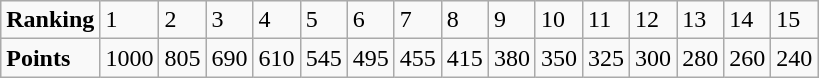<table class="wikitable">
<tr>
<td><strong>Ranking</strong></td>
<td width=25>1</td>
<td width=15>2</td>
<td width=15>3</td>
<td width=15>4</td>
<td width=15>5</td>
<td width=15>6</td>
<td width=15>7</td>
<td width=15>8</td>
<td width=15>9</td>
<td width=15>10</td>
<td width=15>11</td>
<td width=15>12</td>
<td width=15>13</td>
<td width=15>14</td>
<td width=15>15</td>
</tr>
<tr>
<td><strong>Points</strong></td>
<td>1000</td>
<td>805</td>
<td>690</td>
<td>610</td>
<td>545</td>
<td>495</td>
<td>455</td>
<td>415</td>
<td>380</td>
<td>350</td>
<td>325</td>
<td>300</td>
<td>280</td>
<td>260</td>
<td>240</td>
</tr>
</table>
